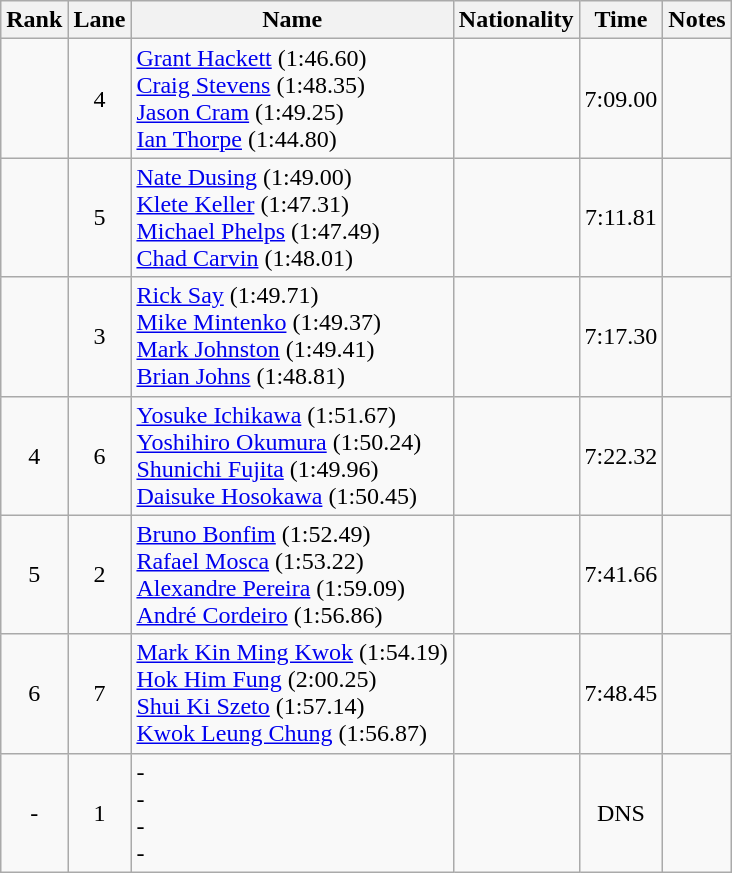<table class="wikitable sortable" style="text-align:center">
<tr>
<th>Rank</th>
<th>Lane</th>
<th>Name</th>
<th>Nationality</th>
<th>Time</th>
<th>Notes</th>
</tr>
<tr>
<td></td>
<td>4</td>
<td align=left><a href='#'>Grant Hackett</a> (1:46.60) <br> <a href='#'>Craig Stevens</a> (1:48.35) <br> <a href='#'>Jason Cram</a> (1:49.25) <br> <a href='#'>Ian Thorpe</a> (1:44.80)</td>
<td align=left></td>
<td>7:09.00</td>
<td></td>
</tr>
<tr>
<td></td>
<td>5</td>
<td align=left><a href='#'>Nate Dusing</a> (1:49.00) <br> <a href='#'>Klete Keller</a> (1:47.31) <br> <a href='#'>Michael Phelps</a> (1:47.49) <br> <a href='#'>Chad Carvin</a> (1:48.01)</td>
<td align=left></td>
<td>7:11.81</td>
<td></td>
</tr>
<tr>
<td></td>
<td>3</td>
<td align=left><a href='#'>Rick Say</a> (1:49.71) <br> <a href='#'>Mike Mintenko</a> (1:49.37) <br> <a href='#'>Mark Johnston</a> (1:49.41) <br> <a href='#'>Brian Johns</a> (1:48.81)</td>
<td align=left></td>
<td>7:17.30</td>
<td></td>
</tr>
<tr>
<td>4</td>
<td>6</td>
<td align=left><a href='#'>Yosuke Ichikawa</a> (1:51.67) <br> <a href='#'>Yoshihiro Okumura</a> (1:50.24) <br> <a href='#'>Shunichi Fujita</a> (1:49.96) <br> <a href='#'>Daisuke Hosokawa</a> (1:50.45)</td>
<td align=left></td>
<td>7:22.32</td>
<td></td>
</tr>
<tr>
<td>5</td>
<td>2</td>
<td align=left><a href='#'>Bruno Bonfim</a> (1:52.49) <br><a href='#'>Rafael Mosca</a> (1:53.22) <br><a href='#'>Alexandre Pereira</a> (1:59.09) <br><a href='#'>André Cordeiro</a> (1:56.86)</td>
<td align=left></td>
<td>7:41.66</td>
<td></td>
</tr>
<tr>
<td>6</td>
<td>7</td>
<td align=left><a href='#'>Mark Kin Ming Kwok</a> (1:54.19) <br> <a href='#'>Hok Him Fung</a> (2:00.25) <br> <a href='#'>Shui Ki Szeto</a> (1:57.14) <br> <a href='#'>Kwok Leung Chung</a> (1:56.87)</td>
<td align=left></td>
<td>7:48.45</td>
<td></td>
</tr>
<tr>
<td>-</td>
<td>1</td>
<td align=left>- <br> - <br> - <br> -</td>
<td align=left></td>
<td>DNS</td>
<td></td>
</tr>
</table>
